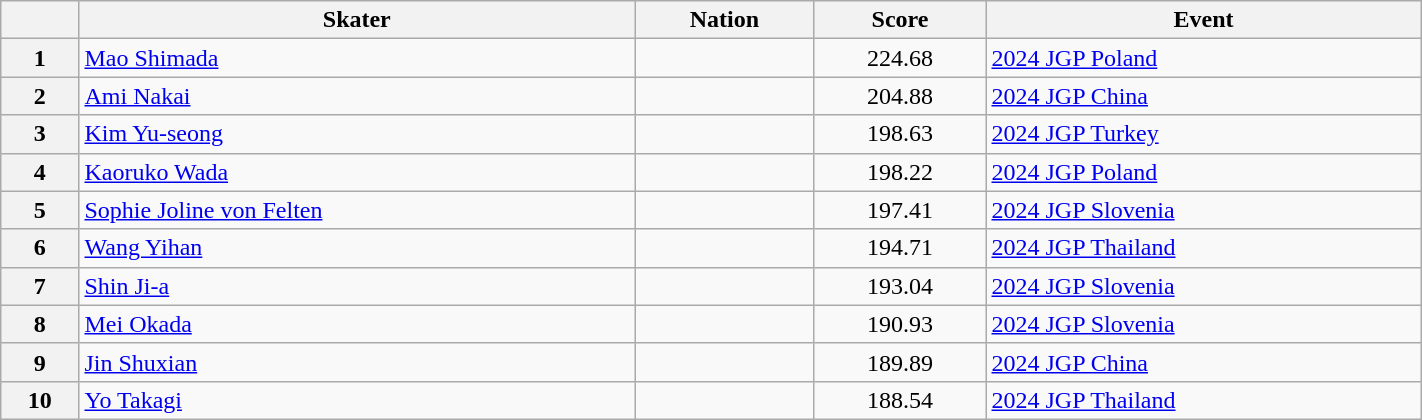<table class="wikitable sortable" style="text-align:left; width:75%">
<tr>
<th scope="col"></th>
<th scope="col">Skater</th>
<th scope="col">Nation</th>
<th scope="col">Score</th>
<th scope="col">Event</th>
</tr>
<tr>
<th scope="row">1</th>
<td><a href='#'>Mao Shimada</a></td>
<td></td>
<td style="text-align:center">224.68</td>
<td><a href='#'>2024 JGP Poland</a></td>
</tr>
<tr>
<th scope="row">2</th>
<td><a href='#'>Ami Nakai</a></td>
<td></td>
<td style="text-align:center">204.88</td>
<td><a href='#'>2024 JGP China</a></td>
</tr>
<tr>
<th scope="row">3</th>
<td><a href='#'>Kim Yu-seong</a></td>
<td></td>
<td style="text-align:center">198.63</td>
<td><a href='#'>2024 JGP Turkey</a></td>
</tr>
<tr>
<th scope="row">4</th>
<td><a href='#'>Kaoruko Wada</a></td>
<td></td>
<td style="text-align:center">198.22</td>
<td><a href='#'>2024 JGP Poland</a></td>
</tr>
<tr>
<th scope="row">5</th>
<td><a href='#'>Sophie Joline von Felten</a></td>
<td></td>
<td style="text-align:center">197.41</td>
<td><a href='#'>2024 JGP Slovenia</a></td>
</tr>
<tr>
<th scope="row">6</th>
<td><a href='#'>Wang Yihan</a></td>
<td></td>
<td style="text-align:center">194.71</td>
<td><a href='#'>2024 JGP Thailand</a></td>
</tr>
<tr>
<th scope="row">7</th>
<td><a href='#'>Shin Ji-a</a></td>
<td></td>
<td style="text-align:center">193.04</td>
<td><a href='#'>2024 JGP Slovenia</a></td>
</tr>
<tr>
<th scope="row">8</th>
<td><a href='#'>Mei Okada</a></td>
<td></td>
<td style="text-align:center">190.93</td>
<td><a href='#'>2024 JGP Slovenia</a></td>
</tr>
<tr>
<th scope="row">9</th>
<td><a href='#'>Jin Shuxian</a></td>
<td></td>
<td style="text-align:center">189.89</td>
<td><a href='#'>2024 JGP China</a></td>
</tr>
<tr>
<th scope="row">10</th>
<td><a href='#'>Yo Takagi</a></td>
<td></td>
<td style="text-align:center">188.54</td>
<td><a href='#'>2024 JGP Thailand</a></td>
</tr>
</table>
